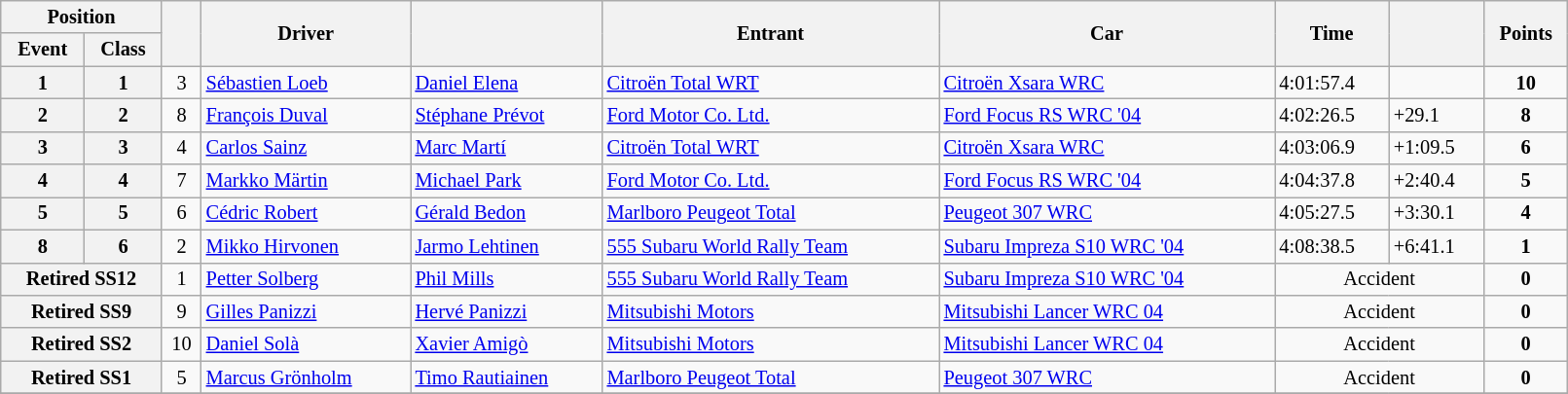<table class="wikitable" width=85% style="font-size: 85%;">
<tr>
<th colspan="2">Position</th>
<th rowspan="2"></th>
<th rowspan="2">Driver</th>
<th rowspan="2"></th>
<th rowspan="2">Entrant</th>
<th rowspan="2">Car</th>
<th rowspan="2">Time</th>
<th rowspan="2"></th>
<th rowspan="2">Points</th>
</tr>
<tr>
<th>Event</th>
<th>Class</th>
</tr>
<tr>
<th>1</th>
<th>1</th>
<td align="center">3</td>
<td> <a href='#'>Sébastien Loeb</a></td>
<td> <a href='#'>Daniel Elena</a></td>
<td> <a href='#'>Citroën Total WRT</a></td>
<td><a href='#'>Citroën Xsara WRC</a></td>
<td>4:01:57.4</td>
<td></td>
<td align="center"><strong>10</strong></td>
</tr>
<tr>
<th>2</th>
<th>2</th>
<td align="center">8</td>
<td> <a href='#'>François Duval</a></td>
<td> <a href='#'>Stéphane Prévot</a></td>
<td> <a href='#'>Ford Motor Co. Ltd.</a></td>
<td><a href='#'>Ford Focus RS WRC '04</a></td>
<td>4:02:26.5</td>
<td>+29.1</td>
<td align="center"><strong>8</strong></td>
</tr>
<tr>
<th>3</th>
<th>3</th>
<td align="center">4</td>
<td> <a href='#'>Carlos Sainz</a></td>
<td> <a href='#'>Marc Martí</a></td>
<td> <a href='#'>Citroën Total WRT</a></td>
<td><a href='#'>Citroën Xsara WRC</a></td>
<td>4:03:06.9</td>
<td>+1:09.5</td>
<td align="center"><strong>6</strong></td>
</tr>
<tr>
<th>4</th>
<th>4</th>
<td align="center">7</td>
<td> <a href='#'>Markko Märtin</a></td>
<td> <a href='#'>Michael Park</a></td>
<td> <a href='#'>Ford Motor Co. Ltd.</a></td>
<td><a href='#'>Ford Focus RS WRC '04</a></td>
<td>4:04:37.8</td>
<td>+2:40.4</td>
<td align="center"><strong>5</strong></td>
</tr>
<tr>
<th>5</th>
<th>5</th>
<td align="center">6</td>
<td> <a href='#'>Cédric Robert</a></td>
<td> <a href='#'>Gérald Bedon</a></td>
<td> <a href='#'>Marlboro Peugeot Total</a></td>
<td><a href='#'>Peugeot 307 WRC</a></td>
<td>4:05:27.5</td>
<td>+3:30.1</td>
<td align="center"><strong>4</strong></td>
</tr>
<tr>
<th>8</th>
<th>6</th>
<td align="center">2</td>
<td> <a href='#'>Mikko Hirvonen</a></td>
<td> <a href='#'>Jarmo Lehtinen</a></td>
<td> <a href='#'>555 Subaru World Rally Team</a></td>
<td><a href='#'>Subaru Impreza S10 WRC '04</a></td>
<td>4:08:38.5</td>
<td>+6:41.1</td>
<td align="center"><strong>1</strong></td>
</tr>
<tr>
<th colspan="2">Retired SS12</th>
<td align="center">1</td>
<td> <a href='#'>Petter Solberg</a></td>
<td> <a href='#'>Phil Mills</a></td>
<td> <a href='#'>555 Subaru World Rally Team</a></td>
<td><a href='#'>Subaru Impreza S10 WRC '04</a></td>
<td align="center" colspan="2">Accident</td>
<td align="center"><strong>0</strong></td>
</tr>
<tr>
<th colspan="2">Retired SS9</th>
<td align="center">9</td>
<td> <a href='#'>Gilles Panizzi</a></td>
<td> <a href='#'>Hervé Panizzi</a></td>
<td> <a href='#'>Mitsubishi Motors</a></td>
<td><a href='#'>Mitsubishi Lancer WRC 04</a></td>
<td align="center" colspan="2">Accident</td>
<td align="center"><strong>0</strong></td>
</tr>
<tr>
<th colspan="2">Retired SS2</th>
<td align="center">10</td>
<td> <a href='#'>Daniel Solà</a></td>
<td> <a href='#'>Xavier Amigò</a></td>
<td> <a href='#'>Mitsubishi Motors</a></td>
<td><a href='#'>Mitsubishi Lancer WRC 04</a></td>
<td align="center" colspan="2">Accident</td>
<td align="center"><strong>0</strong></td>
</tr>
<tr>
<th colspan="2">Retired SS1</th>
<td align="center">5</td>
<td> <a href='#'>Marcus Grönholm</a></td>
<td> <a href='#'>Timo Rautiainen</a></td>
<td> <a href='#'>Marlboro Peugeot Total</a></td>
<td><a href='#'>Peugeot 307 WRC</a></td>
<td align="center" colspan="2">Accident</td>
<td align="center"><strong>0</strong></td>
</tr>
<tr>
</tr>
</table>
